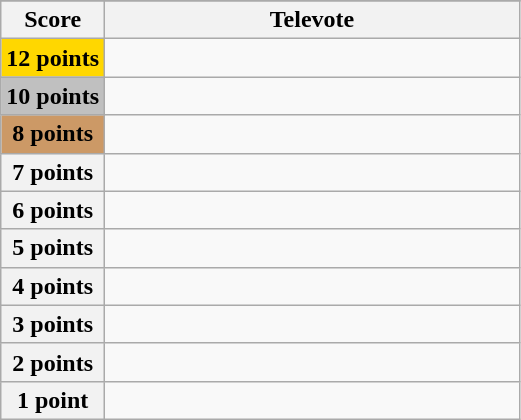<table class="wikitable">
<tr>
</tr>
<tr>
<th scope="col" width="20%">Score</th>
<th scope="col" width="80%">Televote</th>
</tr>
<tr>
<th scope="row" style="background:gold">12 points</th>
<td></td>
</tr>
<tr>
<th scope="row" style="background:silver">10 points</th>
<td></td>
</tr>
<tr>
<th scope="row" style="background:#CC9966">8 points</th>
<td></td>
</tr>
<tr>
<th scope="row">7 points</th>
<td></td>
</tr>
<tr>
<th scope="row">6 points</th>
<td></td>
</tr>
<tr>
<th scope="row">5 points</th>
<td></td>
</tr>
<tr>
<th scope="row">4 points</th>
<td></td>
</tr>
<tr>
<th scope="row">3 points</th>
<td></td>
</tr>
<tr>
<th scope="row">2 points</th>
<td></td>
</tr>
<tr>
<th scope="row">1 point</th>
<td></td>
</tr>
</table>
